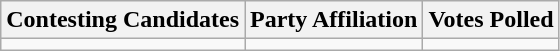<table class="wikitable sortable">
<tr>
<th>Contesting Candidates</th>
<th>Party Affiliation</th>
<th>Votes Polled</th>
</tr>
<tr>
<td></td>
<td></td>
<td></td>
</tr>
</table>
